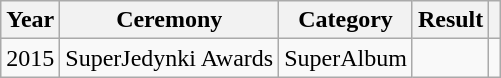<table class="wikitable">
<tr>
<th scope="col">Year</th>
<th scope="col">Ceremony</th>
<th scope="col">Category</th>
<th scope="col">Result</th>
<th scope="col"></th>
</tr>
<tr>
<td align="center">2015</td>
<td>SuperJedynki Awards</td>
<td>SuperAlbum</td>
<td></td>
<td align="center"></td>
</tr>
</table>
